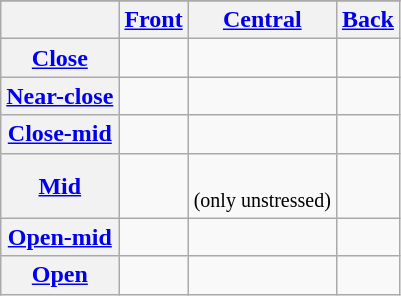<table class="wikitable" style="text-align: center;">
<tr>
</tr>
<tr>
<th></th>
<th><a href='#'>Front</a></th>
<th><a href='#'>Central</a></th>
<th><a href='#'>Back</a></th>
</tr>
<tr>
<th><a href='#'>Close</a></th>
<td></td>
<td></td>
<td></td>
</tr>
<tr>
<th><a href='#'>Near-close</a></th>
<td></td>
<td></td>
<td></td>
</tr>
<tr>
<th><a href='#'>Close-mid</a></th>
<td></td>
<td></td>
<td></td>
</tr>
<tr>
<th><a href='#'>Mid</a></th>
<td></td>
<td> <br><small>(only unstressed)</small></td>
<td></td>
</tr>
<tr>
<th><a href='#'>Open-mid</a></th>
<td></td>
<td></td>
<td></td>
</tr>
<tr>
<th><a href='#'>Open</a></th>
<td></td>
<td></td>
<td></td>
</tr>
</table>
